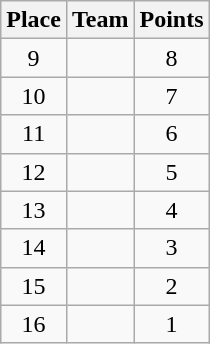<table class="wikitable" style="text-align:center; padding-bottom:0;">
<tr>
<th>Place</th>
<th style="text-align:left;">Team</th>
<th>Points</th>
</tr>
<tr>
<td>9</td>
<td align=left></td>
<td>8</td>
</tr>
<tr>
<td>10</td>
<td align=left></td>
<td>7</td>
</tr>
<tr>
<td>11</td>
<td align=left></td>
<td>6</td>
</tr>
<tr>
<td>12</td>
<td align=left></td>
<td>5</td>
</tr>
<tr>
<td>13</td>
<td align=left></td>
<td>4</td>
</tr>
<tr>
<td>14</td>
<td align=left></td>
<td>3</td>
</tr>
<tr>
<td>15</td>
<td align=left></td>
<td>2</td>
</tr>
<tr>
<td>16</td>
<td align=left></td>
<td>1</td>
</tr>
</table>
